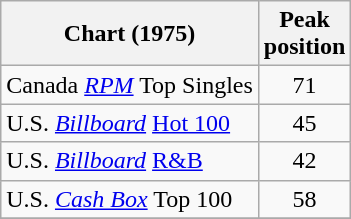<table class="wikitable sortable">
<tr>
<th>Chart (1975)</th>
<th>Peak<br>position</th>
</tr>
<tr>
<td>Canada <em><a href='#'>RPM</a></em> Top Singles</td>
<td style="text-align:center;">71</td>
</tr>
<tr>
<td>U.S. <em><a href='#'>Billboard</a></em> <a href='#'>Hot 100</a></td>
<td style="text-align:center;">45</td>
</tr>
<tr>
<td>U.S. <em><a href='#'>Billboard</a></em> <a href='#'>R&B</a></td>
<td style="text-align:center;">42</td>
</tr>
<tr>
<td>U.S. <a href='#'><em>Cash Box</em></a> Top 100</td>
<td align="center">58</td>
</tr>
<tr>
</tr>
</table>
